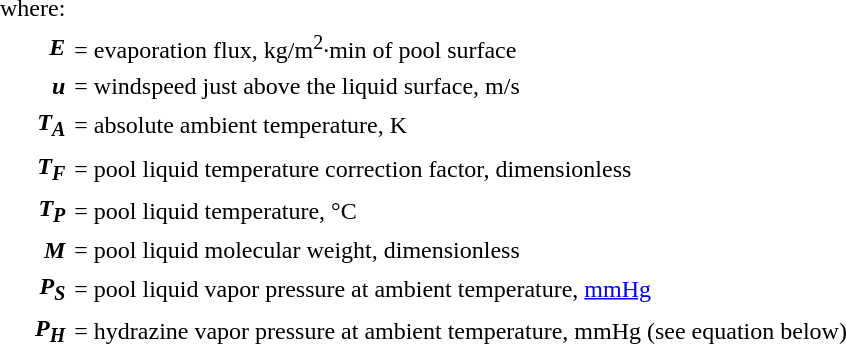<table border="0" cellpadding="2">
<tr>
<td align=right>where:</td>
<td> </td>
</tr>
<tr>
<th align=right><em>E</em></th>
<td align=left>= evaporation flux, kg/m<sup>2</sup>·min of pool surface</td>
</tr>
<tr>
<th align=right><em>u</em></th>
<td align=left>= windspeed just above the liquid surface, m/s</td>
</tr>
<tr>
<th align=right><em>T<sub>A</sub></em></th>
<td align=left>= absolute ambient temperature, K</td>
</tr>
<tr>
<th align=right><em>T<sub>F</sub></em></th>
<td align=left>= pool liquid temperature correction factor, dimensionless</td>
</tr>
<tr>
<th align=right><em>T<sub>P</sub></em></th>
<td align=left>= pool liquid temperature, °C</td>
</tr>
<tr>
<th align=right><em>M</em></th>
<td align=left>= pool liquid molecular weight, dimensionless</td>
</tr>
<tr>
<th align=right><em>P<sub>S</sub></em></th>
<td align=left>= pool liquid vapor pressure at ambient temperature, <a href='#'>mmHg</a></td>
</tr>
<tr>
<th align=right><em>P<sub>H</sub></em></th>
<td align=left>= hydrazine vapor pressure at ambient temperature, mmHg (see equation below)</td>
</tr>
</table>
